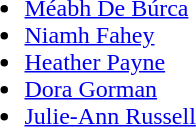<table>
<tr style="vertical-align:top">
<td><br><ul><li> <a href='#'>Méabh De Búrca</a></li><li> <a href='#'>Niamh Fahey</a></li><li> <a href='#'>Heather Payne</a></li><li> <a href='#'>Dora Gorman</a></li><li> <a href='#'>Julie-Ann Russell</a></li></ul></td>
</tr>
</table>
